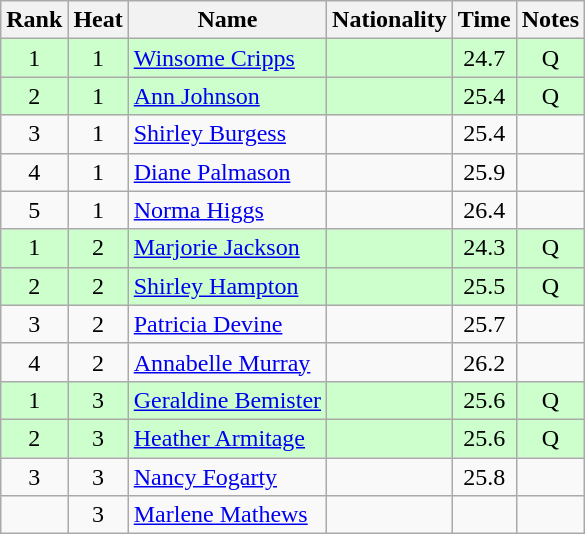<table class="wikitable sortable" style="text-align:center">
<tr>
<th>Rank</th>
<th>Heat</th>
<th>Name</th>
<th>Nationality</th>
<th>Time</th>
<th>Notes</th>
</tr>
<tr bgcolor=ccffcc>
<td>1</td>
<td>1</td>
<td align=left><a href='#'>Winsome Cripps</a></td>
<td align=left></td>
<td>24.7</td>
<td>Q</td>
</tr>
<tr bgcolor=ccffcc>
<td>2</td>
<td>1</td>
<td align=left><a href='#'>Ann Johnson</a></td>
<td align=left></td>
<td>25.4</td>
<td>Q</td>
</tr>
<tr>
<td>3</td>
<td>1</td>
<td align=left><a href='#'>Shirley Burgess</a></td>
<td align=left></td>
<td>25.4</td>
<td></td>
</tr>
<tr>
<td>4</td>
<td>1</td>
<td align=left><a href='#'>Diane Palmason</a></td>
<td align=left></td>
<td>25.9</td>
<td></td>
</tr>
<tr>
<td>5</td>
<td>1</td>
<td align=left><a href='#'>Norma Higgs</a></td>
<td align=left></td>
<td>26.4</td>
<td></td>
</tr>
<tr bgcolor=ccffcc>
<td>1</td>
<td>2</td>
<td align=left><a href='#'>Marjorie Jackson</a></td>
<td align=left></td>
<td>24.3</td>
<td>Q</td>
</tr>
<tr bgcolor=ccffcc>
<td>2</td>
<td>2</td>
<td align=left><a href='#'>Shirley Hampton</a></td>
<td align=left></td>
<td>25.5</td>
<td>Q</td>
</tr>
<tr>
<td>3</td>
<td>2</td>
<td align=left><a href='#'>Patricia Devine</a></td>
<td align=left></td>
<td>25.7</td>
<td></td>
</tr>
<tr>
<td>4</td>
<td>2</td>
<td align=left><a href='#'>Annabelle Murray</a></td>
<td align=left></td>
<td>26.2</td>
<td></td>
</tr>
<tr bgcolor=ccffcc>
<td>1</td>
<td>3</td>
<td align=left><a href='#'>Geraldine Bemister</a></td>
<td align=left></td>
<td>25.6</td>
<td>Q</td>
</tr>
<tr bgcolor=ccffcc>
<td>2</td>
<td>3</td>
<td align=left><a href='#'>Heather Armitage</a></td>
<td align=left></td>
<td>25.6</td>
<td>Q</td>
</tr>
<tr>
<td>3</td>
<td>3</td>
<td align=left><a href='#'>Nancy Fogarty</a></td>
<td align=left></td>
<td>25.8</td>
<td></td>
</tr>
<tr>
<td></td>
<td>3</td>
<td align=left><a href='#'>Marlene Mathews</a></td>
<td align=left></td>
<td></td>
<td></td>
</tr>
</table>
